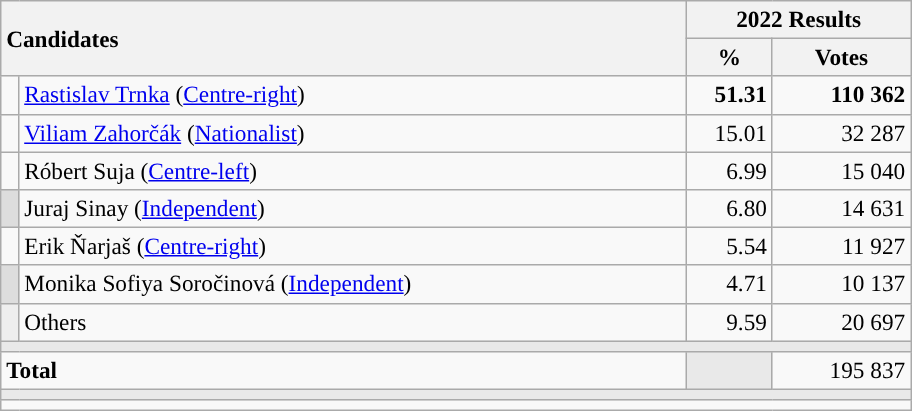<table class="wikitable" style="text-align:right; font-size:97%;">
<tr>
<th style="text-align:left;" rowspan="2" colspan="2" width="450">Candidates</th>
<th colspan="2">2022 Results</th>
</tr>
<tr>
<th width="50">%</th>
<th width="85">Votes</th>
</tr>
<tr>
<td style="color:inherit;background:"></td>
<td align="left"><a href='#'>Rastislav Trnka</a> (<a href='#'>Centre-right</a>)</td>
<td><strong>51.31</strong></td>
<td><strong>110 362</strong></td>
</tr>
<tr>
<td style="color:inherit;background:"></td>
<td align="left"><a href='#'>Viliam Zahorčák</a> (<a href='#'>Nationalist</a>)</td>
<td>15.01</td>
<td>32 287</td>
</tr>
<tr>
<td style="color:inherit;background:"></td>
<td align="left">Róbert Suja (<a href='#'>Centre-left</a>)</td>
<td>6.99</td>
<td>15 040</td>
</tr>
<tr>
<td style="color:inherit;background:#dddddd"></td>
<td align="left">Juraj Sinay (<a href='#'>Independent</a>)</td>
<td>6.80</td>
<td>14 631</td>
</tr>
<tr>
<td style="color:inherit;background:"></td>
<td align="left">Erik Ňarjaš (<a href='#'>Centre-right</a>)</td>
<td>5.54</td>
<td>11 927</td>
</tr>
<tr>
<td style="color:inherit;background:#dddddd"></td>
<td align="left">Monika Sofiya Soročinová (<a href='#'>Independent</a>)</td>
<td>4.71</td>
<td>10 137</td>
</tr>
<tr>
<td style="color:inherit;background:#eeeeee"></td>
<td align="left">Others</td>
<td>9.59</td>
<td>20 697</td>
</tr>
<tr>
<td colspan="4" bgcolor="#E9E9E9"></td>
</tr>
<tr>
<td align="left" colspan="2"><strong>Total</strong></td>
<td bgcolor="#E9E9E9"></td>
<td>195 837</td>
</tr>
<tr>
<td colspan="4" bgcolor="#E9E9E9"></td>
</tr>
<tr>
<td colspan="4"></td>
</tr>
</table>
